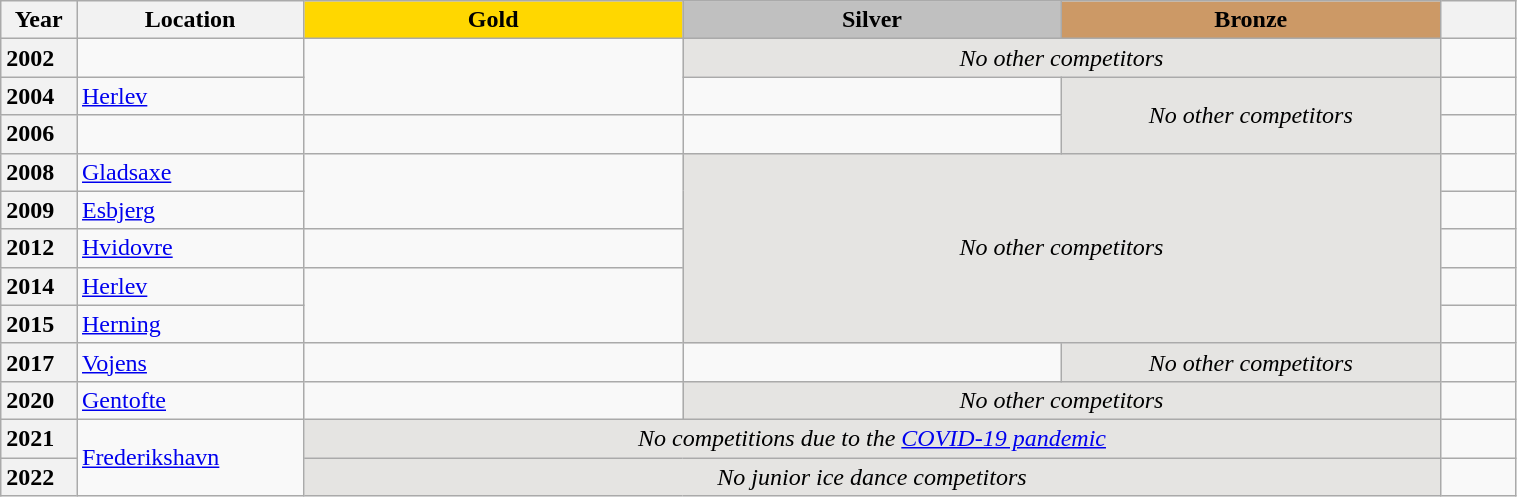<table class="wikitable unsortable" style="text-align:left; width:80%">
<tr>
<th scope="col" style="text-align:center; width:5%">Year</th>
<th scope="col" style="text-align:center; width:15%">Location</th>
<td scope="col" style="text-align:center; width:25%; background:gold"><strong>Gold</strong></td>
<td scope="col" style="text-align:center; width:25%; background:silver"><strong>Silver</strong></td>
<td scope="col" style="text-align:center; width:25%; background:#c96"><strong>Bronze</strong></td>
<th scope="col" style="text-align:center; width:5%"></th>
</tr>
<tr>
<th scope="row" style="text-align:left">2002</th>
<td></td>
<td rowspan="2"></td>
<td colspan="2" align="center" bgcolor="e5e4e2"><em>No other competitors</em></td>
<td></td>
</tr>
<tr>
<th scope="row" style="text-align:left">2004</th>
<td><a href='#'>Herlev</a></td>
<td></td>
<td rowspan="2" align="center" bgcolor="e5e4e2"><em>No other competitors</em></td>
<td></td>
</tr>
<tr>
<th scope="row" style="text-align:left">2006</th>
<td></td>
<td></td>
<td></td>
<td></td>
</tr>
<tr>
<th scope="row" style="text-align:left">2008</th>
<td><a href='#'>Gladsaxe</a></td>
<td rowspan="2"></td>
<td colspan="2" rowspan="5" align="center" bgcolor="e5e4e2"><em>No other competitors</em></td>
<td></td>
</tr>
<tr>
<th scope="row" style="text-align:left">2009</th>
<td><a href='#'>Esbjerg</a></td>
<td></td>
</tr>
<tr>
<th scope="row" style="text-align:left">2012</th>
<td><a href='#'>Hvidovre</a></td>
<td></td>
<td></td>
</tr>
<tr>
<th scope="row" style="text-align:left">2014</th>
<td><a href='#'>Herlev</a></td>
<td rowspan="2"></td>
<td></td>
</tr>
<tr>
<th scope="row" style="text-align:left">2015</th>
<td><a href='#'>Herning</a></td>
<td></td>
</tr>
<tr>
<th scope="row" style="text-align:left">2017</th>
<td><a href='#'>Vojens</a></td>
<td></td>
<td></td>
<td align="center" bgcolor="e5e4e2"><em>No other competitors</em></td>
<td></td>
</tr>
<tr>
<th scope="row" style="text-align:left">2020</th>
<td><a href='#'>Gentofte</a></td>
<td></td>
<td colspan="2" align="center" bgcolor="e5e4e2"><em>No other competitors</em></td>
<td></td>
</tr>
<tr>
<th scope="row" style="text-align:left">2021</th>
<td rowspan="2"><a href='#'>Frederikshavn</a></td>
<td colspan="3" align="center" bgcolor="e5e4e2"><em>No competitions due to the <a href='#'>COVID-19 pandemic</a></em></td>
<td></td>
</tr>
<tr>
<th scope="row" style="text-align:left">2022</th>
<td colspan="3" align="center" bgcolor="e5e4e2"><em>No junior ice dance competitors</em></td>
<td></td>
</tr>
</table>
